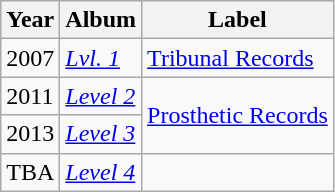<table class=wikitable>
<tr>
<th>Year</th>
<th>Album</th>
<th>Label</th>
</tr>
<tr>
<td>2007</td>
<td><em><a href='#'>Lvl. 1</a></em></td>
<td><a href='#'>Tribunal Records</a></td>
</tr>
<tr>
<td>2011</td>
<td><em><a href='#'>Level 2</a></em></td>
<td rowspan=2><a href='#'>Prosthetic Records</a></td>
</tr>
<tr>
<td>2013</td>
<td><em><a href='#'>Level 3</a></em></td>
</tr>
<tr>
<td>TBA</td>
<td><em><a href='#'>Level 4</a></em></td>
</tr>
</table>
